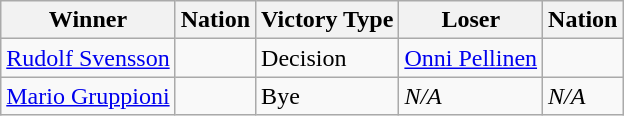<table class="wikitable sortable" style="text-align:left;">
<tr>
<th>Winner</th>
<th>Nation</th>
<th>Victory Type</th>
<th>Loser</th>
<th>Nation</th>
</tr>
<tr>
<td><a href='#'>Rudolf Svensson</a></td>
<td></td>
<td>Decision</td>
<td><a href='#'>Onni Pellinen</a></td>
<td></td>
</tr>
<tr>
<td><a href='#'>Mario Gruppioni</a></td>
<td></td>
<td>Bye</td>
<td><em>N/A</em></td>
<td><em>N/A</em></td>
</tr>
</table>
